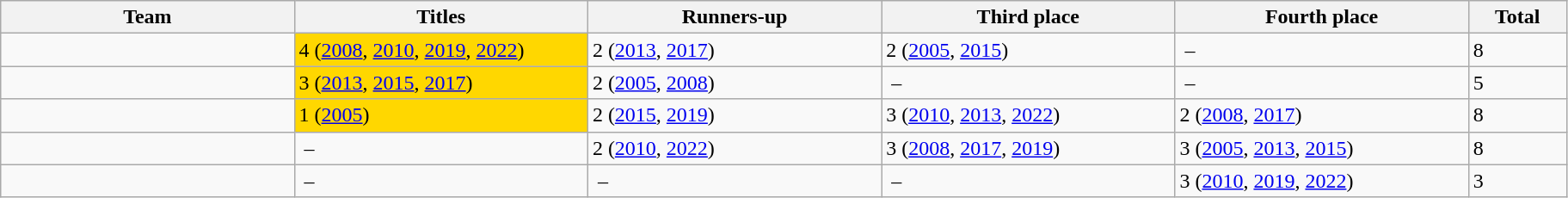<table class="wikitable">
<tr>
<th style="width:15%;">Team</th>
<th style="width:15%;">Titles</th>
<th style="width:15%;">Runners-up</th>
<th style="width:15%;">Third place</th>
<th style="width:15%;">Fourth place</th>
<th style="width:5%;">Total</th>
</tr>
<tr>
<td></td>
<td style=background:gold>4 (<a href='#'>2008</a>, <a href='#'>2010</a>, <a href='#'>2019</a>, <a href='#'>2022</a>)</td>
<td>2 (<a href='#'>2013</a>, <a href='#'>2017</a>)</td>
<td>2 (<a href='#'>2005</a>, <a href='#'>2015</a>)</td>
<td> –</td>
<td>8</td>
</tr>
<tr>
<td></td>
<td style=background:gold>3 (<a href='#'>2013</a>, <a href='#'>2015</a>, <a href='#'>2017</a>)</td>
<td>2 (<a href='#'>2005</a>, <a href='#'>2008</a>)</td>
<td> –</td>
<td> –</td>
<td>5</td>
</tr>
<tr>
<td></td>
<td style=background:gold>1 (<a href='#'>2005</a>)</td>
<td>2 (<a href='#'>2015</a>, <a href='#'>2019</a>)</td>
<td>3 (<a href='#'>2010</a>, <a href='#'>2013</a>, <a href='#'>2022</a>)</td>
<td>2 (<a href='#'>2008</a>, <a href='#'>2017</a>)</td>
<td>8</td>
</tr>
<tr>
<td></td>
<td> –</td>
<td>2 (<a href='#'>2010</a>, <a href='#'>2022</a>)</td>
<td>3 (<a href='#'>2008</a>, <a href='#'>2017</a>, <a href='#'>2019</a>)</td>
<td>3 (<a href='#'>2005</a>, <a href='#'>2013</a>, <a href='#'>2015</a>)</td>
<td>8</td>
</tr>
<tr>
<td></td>
<td> –</td>
<td> –</td>
<td> –</td>
<td>3 (<a href='#'>2010</a>, <a href='#'>2019</a>, <a href='#'>2022</a>)</td>
<td>3</td>
</tr>
</table>
